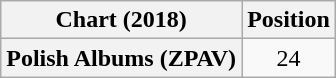<table class="wikitable plainrowheaders">
<tr>
<th scope="col">Chart (2018)</th>
<th scope="col">Position</th>
</tr>
<tr>
<th scope="row">Polish Albums (ZPAV)</th>
<td style="text-align:center;">24</td>
</tr>
</table>
